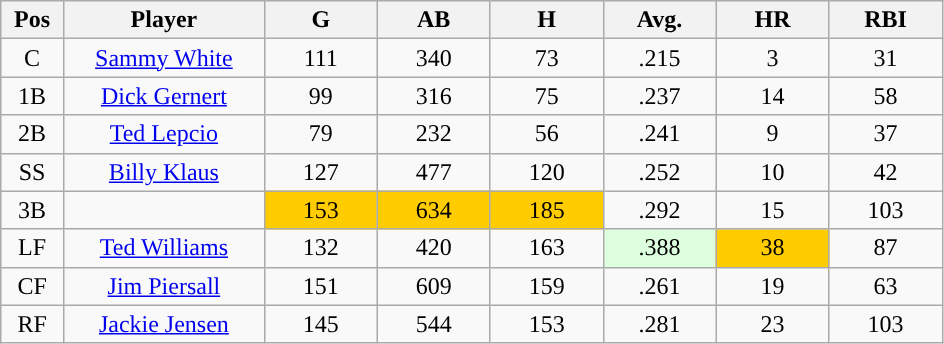<table class="wikitable sortable">
<tr>
<th bgcolor="#DDDDFF" width="5%">Pos</th>
<th bgcolor="#DDDDFF" width="16%">Player</th>
<th bgcolor="#DDDDFF" width="9%">G</th>
<th bgcolor="#DDDDFF" width="9%">AB</th>
<th bgcolor="#DDDDFF" width="9%">H</th>
<th bgcolor="#DDDDFF" width="9%">Avg.</th>
<th bgcolor="#DDDDFF" width="9%">HR</th>
<th bgcolor="#DDDDFF" width="9%">RBI</th>
</tr>
<tr align="center">
<td>C</td>
<td><a href='#'>Sammy White</a></td>
<td>111</td>
<td>340</td>
<td>73</td>
<td>.215</td>
<td>3</td>
<td>31</td>
</tr>
<tr align="center">
<td>1B</td>
<td><a href='#'>Dick Gernert</a></td>
<td>99</td>
<td>316</td>
<td>75</td>
<td>.237</td>
<td>14</td>
<td>58</td>
</tr>
<tr align="center">
<td>2B</td>
<td><a href='#'>Ted Lepcio</a></td>
<td>79</td>
<td>232</td>
<td>56</td>
<td>.241</td>
<td>9</td>
<td>37</td>
</tr>
<tr align="center">
<td>SS</td>
<td><a href='#'>Billy Klaus</a></td>
<td>127</td>
<td>477</td>
<td>120</td>
<td>.252</td>
<td>10</td>
<td>42</td>
</tr>
<tr align="center">
<td>3B</td>
<td></td>
<td style="background:#fc0;">153</td>
<td style="background:#fc0;">634</td>
<td style="background:#fc0;">185</td>
<td>.292</td>
<td>15</td>
<td>103</td>
</tr>
<tr align="center">
<td>LF</td>
<td><a href='#'>Ted Williams</a></td>
<td>132</td>
<td>420</td>
<td>163</td>
<td style="background:#DDFFDD;">.388</td>
<td style="background:#fc0;">38</td>
<td>87</td>
</tr>
<tr align="center">
<td>CF</td>
<td><a href='#'>Jim Piersall</a></td>
<td>151</td>
<td>609</td>
<td>159</td>
<td>.261</td>
<td>19</td>
<td>63</td>
</tr>
<tr align="center">
<td>RF</td>
<td><a href='#'>Jackie Jensen</a></td>
<td>145</td>
<td>544</td>
<td>153</td>
<td>.281</td>
<td>23</td>
<td>103</td>
</tr>
</table>
